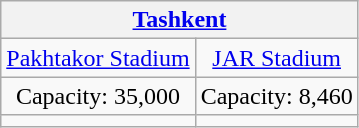<table class="wikitable" style="text-align:center">
<tr>
<th colspan=2><a href='#'>Tashkent</a></th>
</tr>
<tr>
<td><a href='#'>Pakhtakor Stadium</a></td>
<td><a href='#'>JAR Stadium</a></td>
</tr>
<tr>
<td>Capacity: 35,000</td>
<td>Capacity: 8,460</td>
</tr>
<tr>
<td></td>
<td></td>
</tr>
</table>
